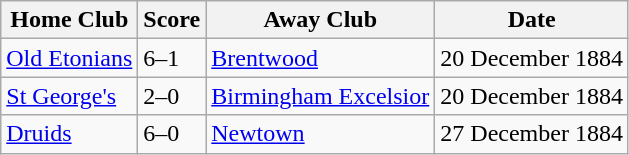<table class="wikitable">
<tr>
<th>Home Club</th>
<th>Score</th>
<th>Away Club</th>
<th>Date</th>
</tr>
<tr>
<td><a href='#'>Old Etonians</a></td>
<td>6–1</td>
<td><a href='#'>Brentwood</a></td>
<td>20 December 1884</td>
</tr>
<tr>
<td><a href='#'>St George's</a></td>
<td>2–0</td>
<td><a href='#'>Birmingham Excelsior</a></td>
<td>20 December 1884</td>
</tr>
<tr>
<td><a href='#'>Druids</a> </td>
<td>6–0</td>
<td><a href='#'>Newtown</a> </td>
<td>27 December 1884</td>
</tr>
</table>
